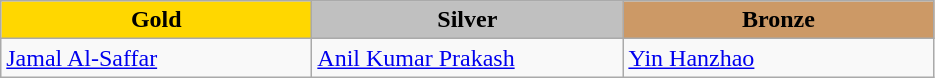<table class="wikitable" style="text-align:left">
<tr align="center">
<td width=200 bgcolor=gold><strong>Gold</strong></td>
<td width=200 bgcolor=silver><strong>Silver</strong></td>
<td width=200 bgcolor=CC9966><strong>Bronze</strong></td>
</tr>
<tr>
<td><a href='#'>Jamal Al-Saffar</a><br><em></em></td>
<td><a href='#'>Anil Kumar Prakash</a><br><em></em></td>
<td><a href='#'>Yin Hanzhao</a><br><em></em></td>
</tr>
</table>
